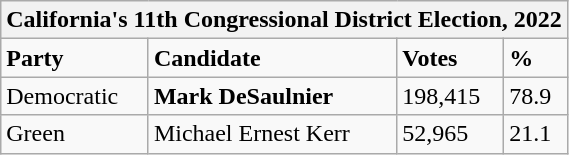<table class="wikitable">
<tr>
<th colspan="4">California's 11th Congressional District Election, 2022</th>
</tr>
<tr>
<td><strong>Party</strong></td>
<td><strong>Candidate</strong></td>
<td><strong>Votes</strong></td>
<td><strong>%</strong></td>
</tr>
<tr>
<td>Democratic</td>
<td><strong>Mark DeSaulnier</strong></td>
<td>198,415</td>
<td>78.9</td>
</tr>
<tr>
<td>Green</td>
<td>Michael Ernest Kerr</td>
<td>52,965</td>
<td>21.1</td>
</tr>
</table>
